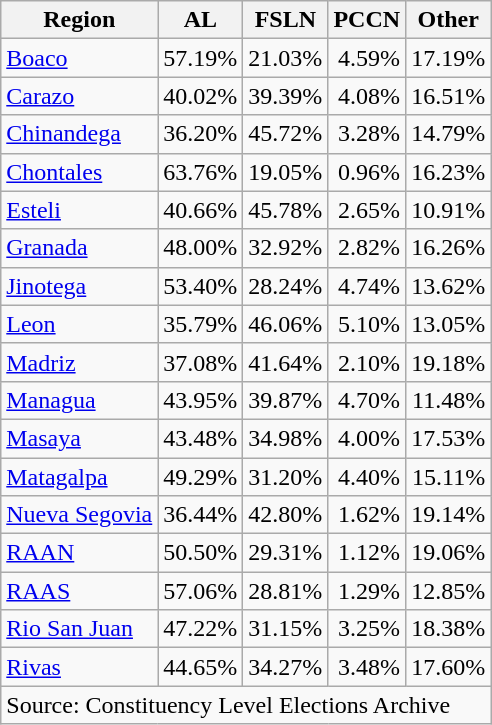<table class="wikitable sortable" style=text-align:right>
<tr>
<th>Region</th>
<th>AL</th>
<th>FSLN</th>
<th>PCCN</th>
<th>Other</th>
</tr>
<tr>
<td align=left><a href='#'>Boaco</a></td>
<td>57.19%</td>
<td>21.03%</td>
<td>4.59%</td>
<td>17.19%</td>
</tr>
<tr>
<td align=left><a href='#'>Carazo</a></td>
<td>40.02%</td>
<td>39.39%</td>
<td>4.08%</td>
<td>16.51%</td>
</tr>
<tr>
<td align=left><a href='#'>Chinandega</a></td>
<td>36.20%</td>
<td>45.72%</td>
<td>3.28%</td>
<td>14.79%</td>
</tr>
<tr>
<td align=left><a href='#'>Chontales</a></td>
<td>63.76%</td>
<td>19.05%</td>
<td>0.96%</td>
<td>16.23%</td>
</tr>
<tr>
<td align=left><a href='#'>Esteli</a></td>
<td>40.66%</td>
<td>45.78%</td>
<td>2.65%</td>
<td>10.91%</td>
</tr>
<tr>
<td align=left><a href='#'>Granada</a></td>
<td>48.00%</td>
<td>32.92%</td>
<td>2.82%</td>
<td>16.26%</td>
</tr>
<tr>
<td align=left><a href='#'>Jinotega</a></td>
<td>53.40%</td>
<td>28.24%</td>
<td>4.74%</td>
<td>13.62%</td>
</tr>
<tr>
<td align=left><a href='#'>Leon</a></td>
<td>35.79%</td>
<td>46.06%</td>
<td>5.10%</td>
<td>13.05%</td>
</tr>
<tr>
<td align=left><a href='#'>Madriz</a></td>
<td>37.08%</td>
<td>41.64%</td>
<td>2.10%</td>
<td>19.18%</td>
</tr>
<tr>
<td align=left><a href='#'>Managua</a></td>
<td>43.95%</td>
<td>39.87%</td>
<td>4.70%</td>
<td>11.48%</td>
</tr>
<tr>
<td align=left><a href='#'>Masaya</a></td>
<td>43.48%</td>
<td>34.98%</td>
<td>4.00%</td>
<td>17.53%</td>
</tr>
<tr>
<td align=left><a href='#'>Matagalpa</a></td>
<td>49.29%</td>
<td>31.20%</td>
<td>4.40%</td>
<td>15.11%</td>
</tr>
<tr>
<td align=left><a href='#'>Nueva Segovia</a></td>
<td>36.44%</td>
<td>42.80%</td>
<td>1.62%</td>
<td>19.14%</td>
</tr>
<tr>
<td align=left><a href='#'>RAAN</a></td>
<td>50.50%</td>
<td>29.31%</td>
<td>1.12%</td>
<td>19.06%</td>
</tr>
<tr>
<td align=left><a href='#'>RAAS</a></td>
<td>57.06%</td>
<td>28.81%</td>
<td>1.29%</td>
<td>12.85%</td>
</tr>
<tr>
<td align=left><a href='#'>Rio San Juan</a></td>
<td>47.22%</td>
<td>31.15%</td>
<td>3.25%</td>
<td>18.38%</td>
</tr>
<tr>
<td align=left><a href='#'>Rivas</a></td>
<td>44.65%</td>
<td>34.27%</td>
<td>3.48%</td>
<td>17.60%</td>
</tr>
<tr class=sortbottom>
<td align=left colspan=5>Source: Constituency Level Elections Archive</td>
</tr>
</table>
